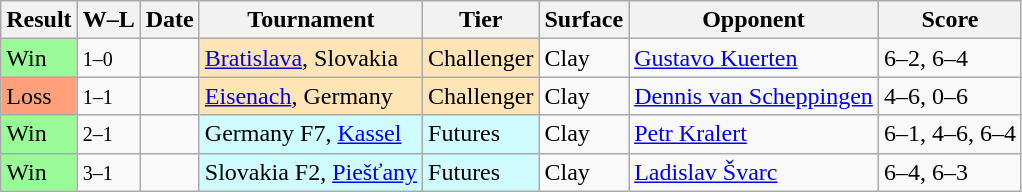<table class="sortable wikitable">
<tr>
<th>Result</th>
<th class="unsortable">W–L</th>
<th>Date</th>
<th>Tournament</th>
<th>Tier</th>
<th>Surface</th>
<th>Opponent</th>
<th class="unsortable">Score</th>
</tr>
<tr>
<td style="background:#98fb98;">Win</td>
<td><small>1–0</small></td>
<td></td>
<td style="background:moccasin;"><a href='#'>Bratislava</a>, Slovakia</td>
<td style="background:moccasin;">Challenger</td>
<td>Clay</td>
<td> <a href='#'>Gustavo Kuerten</a></td>
<td>6–2, 6–4</td>
</tr>
<tr>
<td style="background:#ffa07a;">Loss</td>
<td><small>1–1</small></td>
<td></td>
<td style="background:moccasin;"><a href='#'>Eisenach</a>, Germany</td>
<td style="background:moccasin;">Challenger</td>
<td>Clay</td>
<td> <a href='#'>Dennis van Scheppingen</a></td>
<td>4–6, 0–6</td>
</tr>
<tr>
<td style="background:#98fb98;">Win</td>
<td><small>2–1</small></td>
<td></td>
<td style="background:#cffcff;">Germany F7, <a href='#'>Kassel</a></td>
<td style="background:#cffcff;">Futures</td>
<td>Clay</td>
<td> <a href='#'>Petr Kralert</a></td>
<td>6–1, 4–6, 6–4</td>
</tr>
<tr>
<td style="background:#98fb98;">Win</td>
<td><small>3–1</small></td>
<td></td>
<td style="background:#cffcff;">Slovakia F2, <a href='#'>Piešťany</a></td>
<td style="background:#cffcff;">Futures</td>
<td>Clay</td>
<td> <a href='#'>Ladislav Švarc</a></td>
<td>6–4, 6–3</td>
</tr>
</table>
